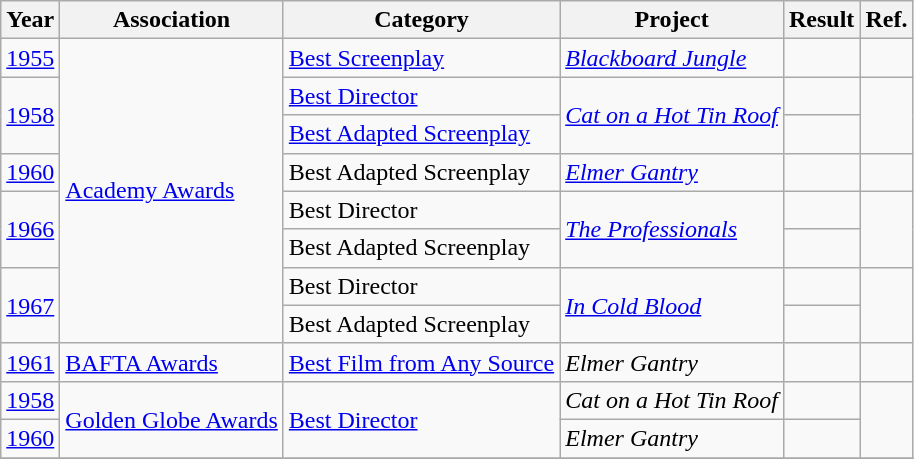<table class="wikitable">
<tr>
<th>Year</th>
<th>Association</th>
<th>Category</th>
<th>Project</th>
<th>Result</th>
<th>Ref.</th>
</tr>
<tr>
<td><a href='#'>1955</a></td>
<td rowspan=8><a href='#'>Academy Awards</a></td>
<td><a href='#'>Best Screenplay</a></td>
<td><em><a href='#'>Blackboard Jungle</a></em></td>
<td></td>
<td></td>
</tr>
<tr>
<td rowspan=2><a href='#'>1958</a></td>
<td><a href='#'>Best Director</a></td>
<td rowspan=2><em><a href='#'>Cat on a Hot Tin Roof</a></em></td>
<td></td>
<td rowspan=2></td>
</tr>
<tr>
<td><a href='#'>Best Adapted Screenplay</a></td>
<td></td>
</tr>
<tr>
<td><a href='#'>1960</a></td>
<td>Best Adapted Screenplay</td>
<td><em><a href='#'>Elmer Gantry</a></em></td>
<td></td>
<td></td>
</tr>
<tr>
<td rowspan=2><a href='#'>1966</a></td>
<td>Best Director</td>
<td rowspan=2><em><a href='#'>The Professionals</a></em></td>
<td></td>
<td rowspan=2></td>
</tr>
<tr>
<td>Best Adapted Screenplay</td>
<td></td>
</tr>
<tr>
<td rowspan=2><a href='#'>1967</a></td>
<td>Best Director</td>
<td rowspan=2><em><a href='#'>In Cold Blood</a></em></td>
<td></td>
<td rowspan=2></td>
</tr>
<tr>
<td>Best Adapted Screenplay</td>
<td></td>
</tr>
<tr>
<td><a href='#'>1961</a></td>
<td><a href='#'>BAFTA Awards</a></td>
<td><a href='#'>Best Film from Any Source</a></td>
<td><em>Elmer Gantry</em></td>
<td></td>
<td></td>
</tr>
<tr>
<td><a href='#'>1958</a></td>
<td rowspan=2><a href='#'>Golden Globe Awards</a></td>
<td rowspan=2><a href='#'>Best Director</a></td>
<td><em>Cat on a Hot Tin Roof</em></td>
<td></td>
<td rowspan=2></td>
</tr>
<tr>
<td><a href='#'>1960</a></td>
<td><em>Elmer Gantry</em></td>
<td></td>
</tr>
<tr>
</tr>
</table>
